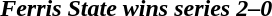<table class="noborder" style="text-align: center; border: none; width: 100%">
<tr>
<th width="97%"><em>Ferris State wins series 2–0</em></th>
<th width="3%"></th>
</tr>
</table>
